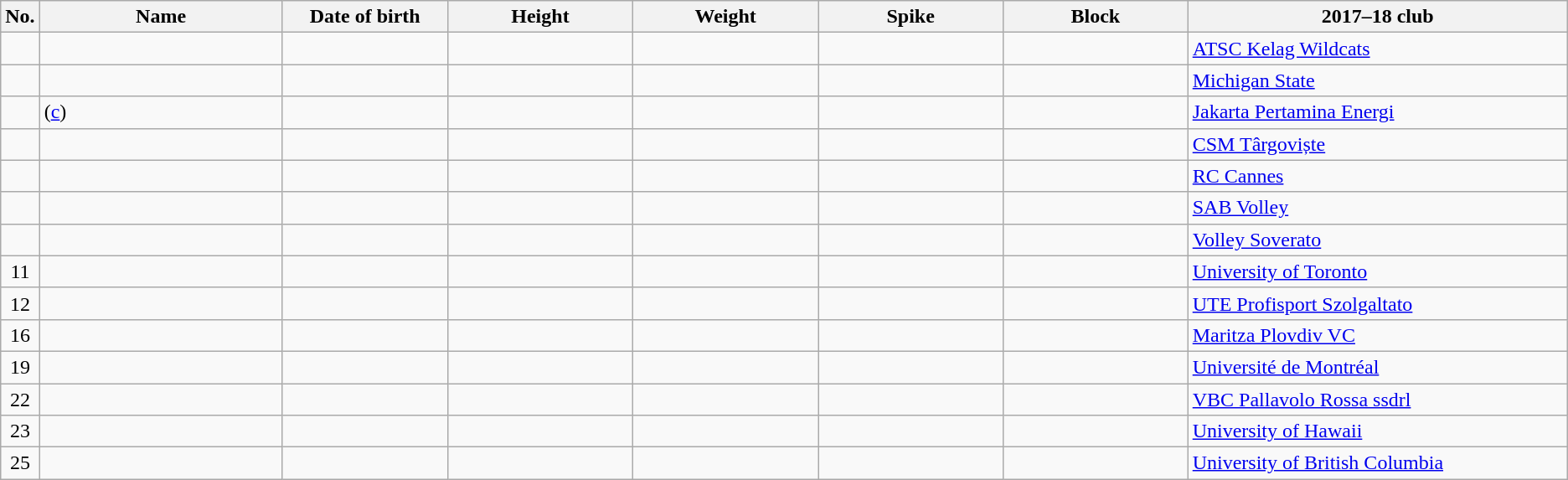<table class="wikitable sortable" style="font-size:100%; text-align:center;">
<tr>
<th>No.</th>
<th style="width:12em">Name</th>
<th style="width:8em">Date of birth</th>
<th style="width:9em">Height</th>
<th style="width:9em">Weight</th>
<th style="width:9em">Spike</th>
<th style="width:9em">Block</th>
<th style="width:19em">2017–18 club</th>
</tr>
<tr>
<td></td>
<td align=left></td>
<td align=right></td>
<td></td>
<td></td>
<td></td>
<td></td>
<td align=left> <a href='#'>ATSC Kelag Wildcats</a></td>
</tr>
<tr>
<td></td>
<td align=left></td>
<td align=right></td>
<td></td>
<td></td>
<td></td>
<td></td>
<td align=left> <a href='#'>Michigan State</a></td>
</tr>
<tr>
<td></td>
<td align=left> (<a href='#'>c</a>)</td>
<td align=right></td>
<td></td>
<td></td>
<td></td>
<td></td>
<td align=left> <a href='#'>Jakarta Pertamina Energi</a></td>
</tr>
<tr>
<td></td>
<td align=left></td>
<td align=right></td>
<td></td>
<td></td>
<td></td>
<td></td>
<td align=left> <a href='#'>CSM Târgoviște</a></td>
</tr>
<tr>
<td></td>
<td align=left></td>
<td align=right></td>
<td></td>
<td></td>
<td></td>
<td></td>
<td align=left> <a href='#'>RC Cannes</a></td>
</tr>
<tr>
<td></td>
<td align=left></td>
<td align=right></td>
<td></td>
<td></td>
<td></td>
<td></td>
<td align=left> <a href='#'>SAB Volley</a></td>
</tr>
<tr>
<td></td>
<td align=left></td>
<td align=right></td>
<td></td>
<td></td>
<td></td>
<td></td>
<td align=left> <a href='#'>Volley Soverato</a></td>
</tr>
<tr>
<td>11</td>
<td align=left></td>
<td align=right></td>
<td></td>
<td></td>
<td></td>
<td></td>
<td align=left> <a href='#'>University of Toronto</a></td>
</tr>
<tr>
<td>12</td>
<td align=left></td>
<td align=right></td>
<td></td>
<td></td>
<td></td>
<td></td>
<td align=left> <a href='#'>UTE Profisport Szolgaltato</a></td>
</tr>
<tr>
<td>16</td>
<td align=left></td>
<td align=right></td>
<td></td>
<td></td>
<td></td>
<td></td>
<td align=left> <a href='#'>Maritza Plovdiv VC</a></td>
</tr>
<tr>
<td>19</td>
<td align=left></td>
<td align=right></td>
<td></td>
<td></td>
<td></td>
<td></td>
<td align=left> <a href='#'>Université de Montréal</a></td>
</tr>
<tr>
<td>22</td>
<td align=left></td>
<td align=right></td>
<td></td>
<td></td>
<td></td>
<td></td>
<td align=left> <a href='#'>VBC Pallavolo Rossa ssdrl</a></td>
</tr>
<tr>
<td>23</td>
<td align=left></td>
<td align=right></td>
<td></td>
<td></td>
<td></td>
<td></td>
<td align=left> <a href='#'>University of Hawaii</a></td>
</tr>
<tr>
<td>25</td>
<td align=left></td>
<td align=right></td>
<td></td>
<td></td>
<td></td>
<td></td>
<td align=left> <a href='#'>University of British Columbia</a></td>
</tr>
</table>
